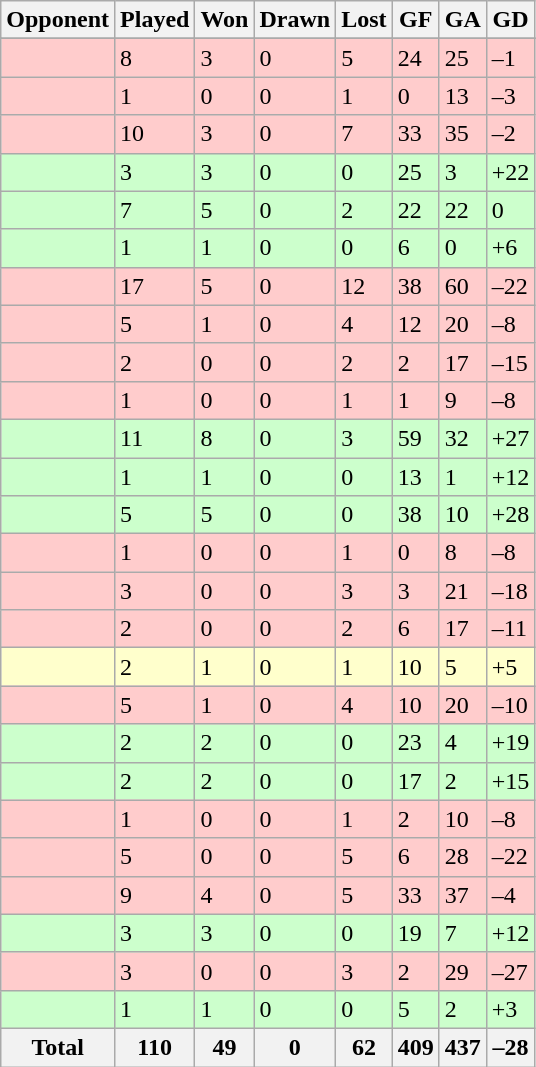<table class="sortable wikitable">
<tr>
<th>Opponent</th>
<th>Played</th>
<th>Won</th>
<th>Drawn</th>
<th>Lost</th>
<th>GF</th>
<th>GA</th>
<th>GD</th>
</tr>
<tr bgcolor="#d0ffd0" align="center">
</tr>
<tr bgcolor=#FFCCCC>
<td></td>
<td>8</td>
<td>3</td>
<td>0</td>
<td>5</td>
<td>24</td>
<td>25</td>
<td>–1</td>
</tr>
<tr bgcolor=#FFCCCC>
<td></td>
<td>1</td>
<td>0</td>
<td>0</td>
<td>1</td>
<td>0</td>
<td>13</td>
<td>–3</td>
</tr>
<tr bgcolor=#FFCCCC>
<td></td>
<td>10</td>
<td>3</td>
<td>0</td>
<td>7</td>
<td>33</td>
<td>35</td>
<td>–2</td>
</tr>
<tr bgcolor=#CCFFCC>
<td></td>
<td>3</td>
<td>3</td>
<td>0</td>
<td>0</td>
<td>25</td>
<td>3</td>
<td>+22</td>
</tr>
<tr bgcolor=#CCFFCC>
<td></td>
<td>7</td>
<td>5</td>
<td>0</td>
<td>2</td>
<td>22</td>
<td>22</td>
<td>0</td>
</tr>
<tr bgcolor=#CCFFCC>
<td></td>
<td>1</td>
<td>1</td>
<td>0</td>
<td>0</td>
<td>6</td>
<td>0</td>
<td>+6</td>
</tr>
<tr bgcolor=#FFCCCC>
<td></td>
<td>17</td>
<td>5</td>
<td>0</td>
<td>12</td>
<td>38</td>
<td>60</td>
<td>–22</td>
</tr>
<tr bgcolor=#FFCCCC>
<td></td>
<td>5</td>
<td>1</td>
<td>0</td>
<td>4</td>
<td>12</td>
<td>20</td>
<td>–8</td>
</tr>
<tr bgcolor=#FFCCCC>
<td></td>
<td>2</td>
<td>0</td>
<td>0</td>
<td>2</td>
<td>2</td>
<td>17</td>
<td>–15</td>
</tr>
<tr bgcolor=#FFCCCC>
<td></td>
<td>1</td>
<td>0</td>
<td>0</td>
<td>1</td>
<td>1</td>
<td>9</td>
<td>–8</td>
</tr>
<tr bgcolor=#CCFFCC>
<td></td>
<td>11</td>
<td>8</td>
<td>0</td>
<td>3</td>
<td>59</td>
<td>32</td>
<td>+27</td>
</tr>
<tr bgcolor=#CCFFCC>
<td></td>
<td>1</td>
<td>1</td>
<td>0</td>
<td>0</td>
<td>13</td>
<td>1</td>
<td>+12</td>
</tr>
<tr bgcolor=#CCFFCC>
<td></td>
<td>5</td>
<td>5</td>
<td>0</td>
<td>0</td>
<td>38</td>
<td>10</td>
<td>+28</td>
</tr>
<tr bgcolor=#FFCCCC>
<td></td>
<td>1</td>
<td>0</td>
<td>0</td>
<td>1</td>
<td>0</td>
<td>8</td>
<td>–8</td>
</tr>
<tr bgcolor=#FFCCCC>
<td></td>
<td>3</td>
<td>0</td>
<td>0</td>
<td>3</td>
<td>3</td>
<td>21</td>
<td>–18</td>
</tr>
<tr bgcolor=#FFCCCC>
<td></td>
<td>2</td>
<td>0</td>
<td>0</td>
<td>2</td>
<td>6</td>
<td>17</td>
<td>–11</td>
</tr>
<tr bgcolor=#FFFFCC>
<td></td>
<td>2</td>
<td>1</td>
<td>0</td>
<td>1</td>
<td>10</td>
<td>5</td>
<td>+5</td>
</tr>
<tr bgcolor=#FFCCCC>
<td></td>
<td>5</td>
<td>1</td>
<td>0</td>
<td>4</td>
<td>10</td>
<td>20</td>
<td>–10</td>
</tr>
<tr bgcolor=#CCFFCC>
<td></td>
<td>2</td>
<td>2</td>
<td>0</td>
<td>0</td>
<td>23</td>
<td>4</td>
<td>+19</td>
</tr>
<tr bgcolor=#CCFFCC>
<td></td>
<td>2</td>
<td>2</td>
<td>0</td>
<td>0</td>
<td>17</td>
<td>2</td>
<td>+15</td>
</tr>
<tr bgcolor=#FFCCCC>
<td></td>
<td>1</td>
<td>0</td>
<td>0</td>
<td>1</td>
<td>2</td>
<td>10</td>
<td>–8</td>
</tr>
<tr bgcolor=#FFCCCC>
<td></td>
<td>5</td>
<td>0</td>
<td>0</td>
<td>5</td>
<td>6</td>
<td>28</td>
<td>–22</td>
</tr>
<tr bgcolor=#FFCCCC>
<td></td>
<td>9</td>
<td>4</td>
<td>0</td>
<td>5</td>
<td>33</td>
<td>37</td>
<td>–4</td>
</tr>
<tr bgcolor=#CCFFCC>
<td></td>
<td>3</td>
<td>3</td>
<td>0</td>
<td>0</td>
<td>19</td>
<td>7</td>
<td>+12</td>
</tr>
<tr bgcolor=#FFCCCC>
<td></td>
<td>3</td>
<td>0</td>
<td>0</td>
<td>3</td>
<td>2</td>
<td>29</td>
<td>–27</td>
</tr>
<tr bgcolor=#CCFFCC>
<td></td>
<td>1</td>
<td>1</td>
<td>0</td>
<td>0</td>
<td>5</td>
<td>2</td>
<td>+3</td>
</tr>
<tr>
<th>Total</th>
<th>110</th>
<th>49</th>
<th>0</th>
<th>62</th>
<th>409</th>
<th>437</th>
<th>–28</th>
</tr>
</table>
